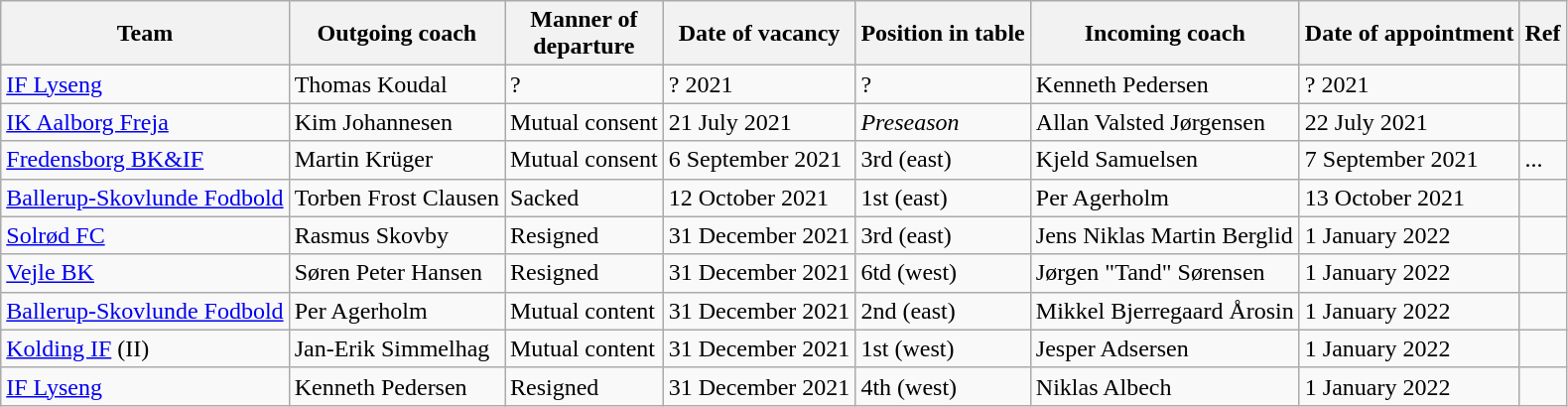<table class="wikitable sortable">
<tr>
<th>Team</th>
<th>Outgoing coach</th>
<th>Manner of<br>departure</th>
<th>Date of vacancy</th>
<th>Position in table</th>
<th>Incoming coach</th>
<th>Date of appointment</th>
<th>Ref</th>
</tr>
<tr>
<td><a href='#'>IF Lyseng</a></td>
<td> Thomas Koudal</td>
<td>?</td>
<td>? 2021</td>
<td>?</td>
<td> Kenneth Pedersen</td>
<td>? 2021</td>
<td></td>
</tr>
<tr>
<td><a href='#'>IK Aalborg Freja</a></td>
<td> Kim Johannesen</td>
<td>Mutual consent</td>
<td>21 July 2021</td>
<td><em>Preseason</em></td>
<td> Allan Valsted Jørgensen</td>
<td>22 July 2021</td>
<td></td>
</tr>
<tr>
<td><a href='#'>Fredensborg BK&IF</a></td>
<td> Martin Krüger</td>
<td>Mutual consent</td>
<td>6 September 2021</td>
<td>3rd (east)</td>
<td> Kjeld Samuelsen</td>
<td>7 September 2021</td>
<td>...</td>
</tr>
<tr>
<td><a href='#'>Ballerup-Skovlunde Fodbold</a></td>
<td> Torben Frost Clausen</td>
<td>Sacked</td>
<td>12 October 2021</td>
<td>1st (east)</td>
<td> Per Agerholm</td>
<td>13 October 2021</td>
<td></td>
</tr>
<tr>
<td><a href='#'>Solrød FC</a></td>
<td> Rasmus Skovby</td>
<td>Resigned</td>
<td>31 December 2021</td>
<td>3rd (east)</td>
<td> Jens Niklas Martin Berglid</td>
<td>1 January 2022</td>
<td></td>
</tr>
<tr>
<td><a href='#'>Vejle BK</a></td>
<td> Søren Peter Hansen</td>
<td>Resigned</td>
<td>31 December 2021</td>
<td>6td (west)</td>
<td> Jørgen "Tand" Sørensen</td>
<td>1 January 2022</td>
<td></td>
</tr>
<tr>
<td><a href='#'>Ballerup-Skovlunde Fodbold</a></td>
<td> Per Agerholm</td>
<td>Mutual content</td>
<td>31 December 2021</td>
<td>2nd (east)</td>
<td> Mikkel Bjerregaard Årosin</td>
<td>1 January 2022</td>
<td></td>
</tr>
<tr>
<td><a href='#'>Kolding IF</a> (II)</td>
<td> Jan-Erik Simmelhag</td>
<td>Mutual content</td>
<td>31 December 2021</td>
<td>1st (west)</td>
<td> Jesper Adsersen</td>
<td>1 January 2022</td>
<td></td>
</tr>
<tr>
<td><a href='#'>IF Lyseng</a></td>
<td> Kenneth Pedersen</td>
<td>Resigned</td>
<td>31 December 2021</td>
<td>4th (west)</td>
<td> Niklas Albech</td>
<td>1 January 2022</td>
<td></td>
</tr>
</table>
